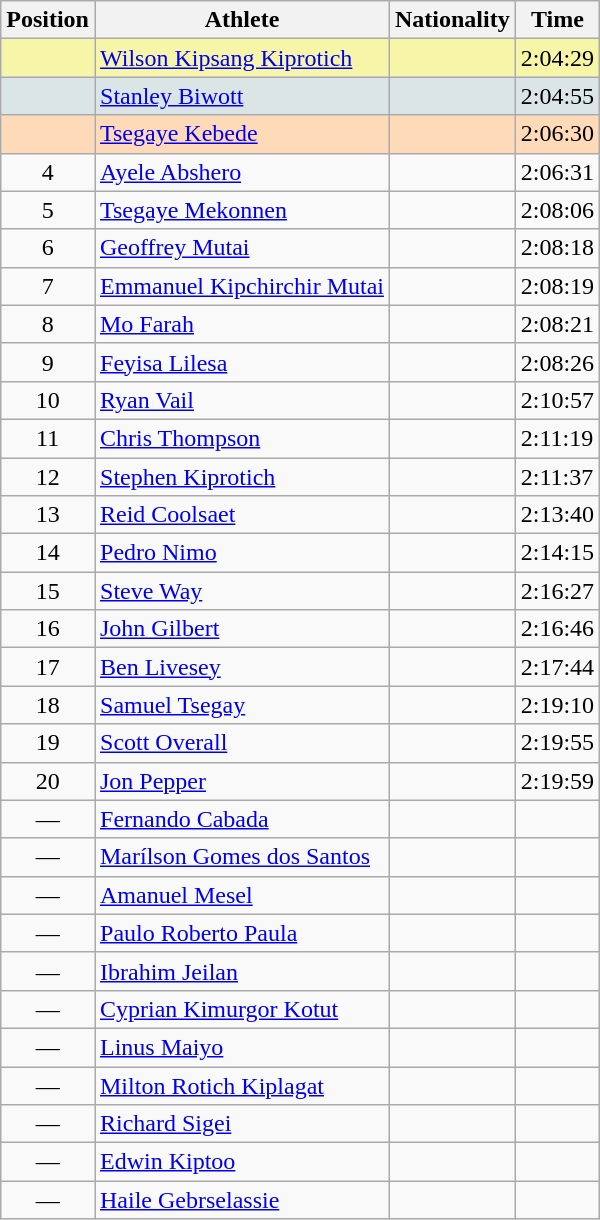<table class="wikitable sortable">
<tr>
<th>Position</th>
<th>Athlete</th>
<th>Nationality</th>
<th>Time</th>
</tr>
<tr bgcolor=#F7F6A8>
<td align=center></td>
<td><a href='#'>Wilson Kipsang Kiprotich</a></td>
<td></td>
<td>2:04:29</td>
</tr>
<tr bgcolor=#DCE5E5>
<td align=center></td>
<td><a href='#'>Stanley Biwott</a></td>
<td></td>
<td>2:04:55</td>
</tr>
<tr bgcolor=#FFDAB9>
<td align=center></td>
<td><a href='#'>Tsegaye Kebede</a></td>
<td></td>
<td>2:06:30</td>
</tr>
<tr>
<td align=center>4</td>
<td><a href='#'>Ayele Abshero</a></td>
<td></td>
<td>2:06:31</td>
</tr>
<tr>
<td align=center>5</td>
<td><a href='#'>Tsegaye Mekonnen</a></td>
<td></td>
<td>2:08:06</td>
</tr>
<tr>
<td align=center>6</td>
<td><a href='#'>Geoffrey Mutai</a></td>
<td></td>
<td>2:08:18</td>
</tr>
<tr>
<td align=center>7</td>
<td><a href='#'>Emmanuel Kipchirchir Mutai</a></td>
<td></td>
<td>2:08:19</td>
</tr>
<tr>
<td align=center>8</td>
<td><a href='#'>Mo Farah</a></td>
<td></td>
<td>2:08:21</td>
</tr>
<tr>
<td align=center>9</td>
<td><a href='#'>Feyisa Lilesa</a></td>
<td></td>
<td>2:08:26</td>
</tr>
<tr>
<td align=center>10</td>
<td><a href='#'>Ryan Vail</a></td>
<td></td>
<td>2:10:57</td>
</tr>
<tr>
<td align=center>11</td>
<td><a href='#'>Chris Thompson</a></td>
<td></td>
<td>2:11:19</td>
</tr>
<tr>
<td align=center>12</td>
<td><a href='#'>Stephen Kiprotich</a></td>
<td></td>
<td>2:11:37</td>
</tr>
<tr>
<td align=center>13</td>
<td><a href='#'>Reid Coolsaet</a></td>
<td></td>
<td>2:13:40</td>
</tr>
<tr>
<td align=center>14</td>
<td><a href='#'>Pedro Nimo</a></td>
<td></td>
<td>2:14:15</td>
</tr>
<tr>
<td align=center>15</td>
<td><a href='#'>Steve Way</a></td>
<td></td>
<td>2:16:27</td>
</tr>
<tr>
<td align=center>16</td>
<td><a href='#'>John Gilbert</a></td>
<td></td>
<td>2:16:46</td>
</tr>
<tr>
<td align=center>17</td>
<td><a href='#'>Ben Livesey</a></td>
<td></td>
<td>2:17:44</td>
</tr>
<tr>
<td align=center>18</td>
<td><a href='#'>Samuel Tsegay</a></td>
<td></td>
<td>2:19:10</td>
</tr>
<tr>
<td align=center>19</td>
<td><a href='#'>Scott Overall</a></td>
<td></td>
<td>2:19:55</td>
</tr>
<tr>
<td align=center>20</td>
<td><a href='#'>Jon Pepper</a></td>
<td></td>
<td>2:19:59</td>
</tr>
<tr>
<td align=center>—</td>
<td><a href='#'>Fernando Cabada</a></td>
<td></td>
<td></td>
</tr>
<tr>
<td align=center>—</td>
<td><a href='#'>Marílson Gomes dos Santos</a></td>
<td></td>
<td></td>
</tr>
<tr>
<td align=center>—</td>
<td><a href='#'>Amanuel Mesel</a></td>
<td></td>
<td></td>
</tr>
<tr>
<td align=center>—</td>
<td><a href='#'>Paulo Roberto Paula</a></td>
<td></td>
<td></td>
</tr>
<tr>
<td align=center>—</td>
<td><a href='#'>Ibrahim Jeilan</a></td>
<td></td>
<td></td>
</tr>
<tr>
<td align=center>—</td>
<td><a href='#'>Cyprian Kimurgor Kotut</a></td>
<td></td>
<td></td>
</tr>
<tr>
<td align=center>—</td>
<td><a href='#'>Linus Maiyo</a></td>
<td></td>
<td></td>
</tr>
<tr>
<td align=center>—</td>
<td><a href='#'>Milton Rotich Kiplagat</a></td>
<td></td>
<td></td>
</tr>
<tr>
<td align=center>—</td>
<td><a href='#'>Richard Sigei</a></td>
<td></td>
<td></td>
</tr>
<tr>
<td align=center>—</td>
<td><a href='#'>Edwin Kiptoo</a></td>
<td></td>
<td></td>
</tr>
<tr>
<td align=center>—</td>
<td><a href='#'>Haile Gebrselassie</a></td>
<td></td>
<td></td>
</tr>
</table>
